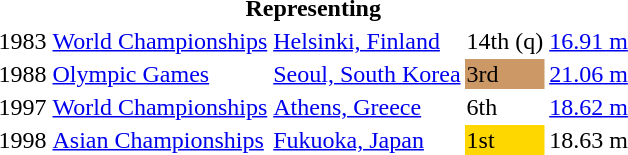<table>
<tr>
<th colspan="5">Representing </th>
</tr>
<tr>
<td>1983</td>
<td><a href='#'>World Championships</a></td>
<td><a href='#'>Helsinki, Finland</a></td>
<td>14th (q)</td>
<td><a href='#'>16.91 m</a></td>
</tr>
<tr>
<td>1988</td>
<td><a href='#'>Olympic Games</a></td>
<td><a href='#'>Seoul, South Korea</a></td>
<td bgcolor="cc9966">3rd</td>
<td><a href='#'>21.06 m</a></td>
</tr>
<tr>
<td>1997</td>
<td><a href='#'>World Championships</a></td>
<td><a href='#'>Athens, Greece</a></td>
<td>6th</td>
<td><a href='#'>18.62 m</a></td>
</tr>
<tr>
<td>1998</td>
<td><a href='#'>Asian Championships</a></td>
<td><a href='#'>Fukuoka, Japan</a></td>
<td bgcolor="gold">1st</td>
<td>18.63 m</td>
</tr>
</table>
